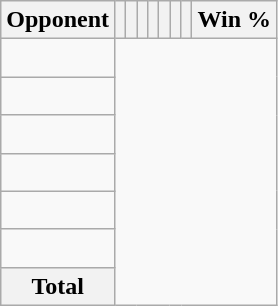<table class="wikitable sortable collapsible collapsed" style="text-align: center;">
<tr>
<th>Opponent</th>
<th></th>
<th></th>
<th></th>
<th></th>
<th></th>
<th></th>
<th></th>
<th>Win %</th>
</tr>
<tr>
<td align="left"><br></td>
</tr>
<tr>
<td align="left"><br></td>
</tr>
<tr>
<td align="left"><br></td>
</tr>
<tr>
<td align="left"><br></td>
</tr>
<tr>
<td align="left"><br></td>
</tr>
<tr>
<td align="left"><br></td>
</tr>
<tr class="sortbottom">
<th>Total<br></th>
</tr>
</table>
